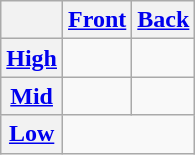<table class="wikitable" style="text-align: center;">
<tr>
<th></th>
<th><a href='#'>Front</a></th>
<th><a href='#'>Back</a></th>
</tr>
<tr>
<th><a href='#'>High</a></th>
<td></td>
<td></td>
</tr>
<tr>
<th><a href='#'>Mid</a></th>
<td></td>
<td></td>
</tr>
<tr>
<th><a href='#'>Low</a></th>
<td colspan="2"></td>
</tr>
</table>
